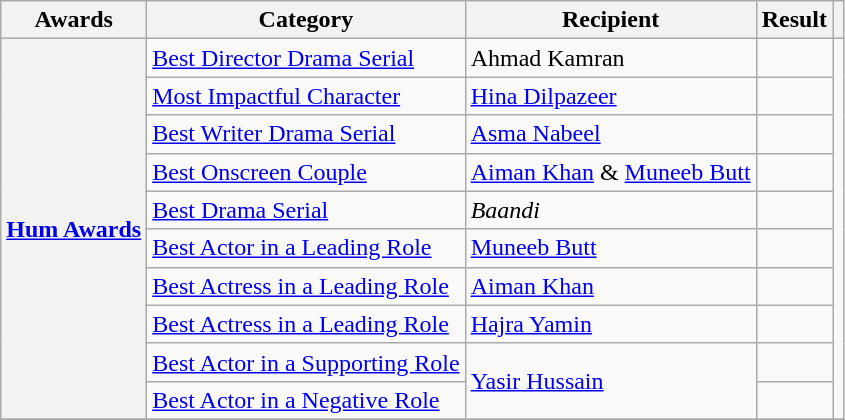<table class="wikitable sortable">
<tr>
<th>Awards</th>
<th>Category</th>
<th>Recipient</th>
<th>Result</th>
<th scope="col" class="unsortable"></th>
</tr>
<tr>
<th rowspan="10"><a href='#'>Hum Awards</a></th>
<td><a href='#'>Best Director Drama Serial</a></td>
<td>Ahmad Kamran</td>
<td></td>
<td rowspan="10"></td>
</tr>
<tr>
<td><a href='#'>Most Impactful Character</a></td>
<td><a href='#'>Hina Dilpazeer</a></td>
<td></td>
</tr>
<tr>
<td><a href='#'>Best Writer Drama Serial</a></td>
<td><a href='#'>Asma Nabeel</a></td>
<td></td>
</tr>
<tr>
<td><a href='#'>Best Onscreen Couple</a></td>
<td><a href='#'>Aiman Khan</a> & <a href='#'>Muneeb Butt</a></td>
<td></td>
</tr>
<tr>
<td><a href='#'>Best Drama Serial</a></td>
<td><em>Baandi</em></td>
<td></td>
</tr>
<tr>
<td><a href='#'>Best Actor in a Leading Role</a></td>
<td><a href='#'>Muneeb Butt</a></td>
<td></td>
</tr>
<tr>
<td><a href='#'>Best Actress in a Leading Role</a></td>
<td><a href='#'>Aiman Khan</a></td>
<td></td>
</tr>
<tr>
<td><a href='#'>Best Actress in a Leading Role</a></td>
<td><a href='#'>Hajra Yamin</a></td>
<td></td>
</tr>
<tr>
<td><a href='#'>Best Actor in a Supporting Role</a></td>
<td rowspan="2"><a href='#'>Yasir Hussain</a></td>
<td></td>
</tr>
<tr>
<td><a href='#'>Best Actor in a Negative Role</a></td>
<td></td>
</tr>
<tr>
</tr>
</table>
